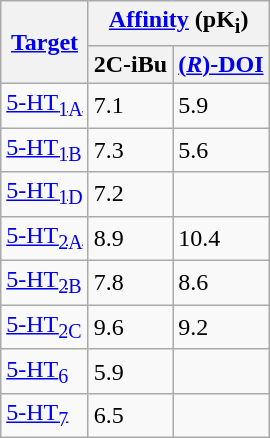<table class="wikitable floatright">
<tr>
<th rowspan="2"><a href='#'>Target</a></th>
<th colspan="2"><a href='#'>Affinity</a> (pK<sub>i</sub>)</th>
</tr>
<tr>
<th>2C-iBu</th>
<th><a href='#'>(<em>R</em>)-DOI</a></th>
</tr>
<tr>
<td><a href='#'>5-HT<sub>1A</sub></a></td>
<td>7.1</td>
<td>5.9</td>
</tr>
<tr>
<td><a href='#'>5-HT<sub>1B</sub></a></td>
<td>7.3</td>
<td>5.6</td>
</tr>
<tr>
<td><a href='#'>5-HT<sub>1D</sub></a></td>
<td>7.2</td>
<td></td>
</tr>
<tr>
<td><a href='#'>5-HT<sub>2A</sub></a></td>
<td>8.9</td>
<td>10.4</td>
</tr>
<tr>
<td><a href='#'>5-HT<sub>2B</sub></a></td>
<td>7.8</td>
<td>8.6</td>
</tr>
<tr>
<td><a href='#'>5-HT<sub>2C</sub></a></td>
<td>9.6</td>
<td>9.2</td>
</tr>
<tr>
<td><a href='#'>5-HT<sub>6</sub></a></td>
<td>5.9</td>
<td></td>
</tr>
<tr>
<td><a href='#'>5-HT<sub>7</sub></a></td>
<td>6.5</td>
<td></td>
</tr>
</table>
